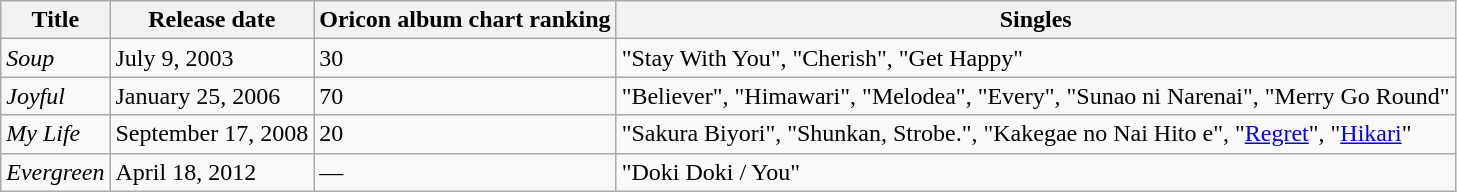<table class="wikitable">
<tr>
<th>Title</th>
<th>Release date</th>
<th>Oricon album chart ranking</th>
<th>Singles</th>
</tr>
<tr>
<td><em>Soup</em></td>
<td>July 9, 2003</td>
<td>30</td>
<td>"Stay With You", "Cherish", "Get Happy"</td>
</tr>
<tr>
<td><em>Joyful</em></td>
<td>January 25, 2006</td>
<td>70</td>
<td>"Believer", "Himawari", "Melodea", "Every", "Sunao ni Narenai", "Merry Go Round"</td>
</tr>
<tr>
<td><em>My Life</em></td>
<td>September 17, 2008</td>
<td>20</td>
<td>"Sakura Biyori", "Shunkan, Strobe.", "Kakegae no Nai Hito e", "<a href='#'>Regret</a>", "<a href='#'>Hikari</a>"</td>
</tr>
<tr>
<td><em>Evergreen</em></td>
<td>April 18, 2012</td>
<td>—</td>
<td>"Doki Doki / You"</td>
</tr>
</table>
